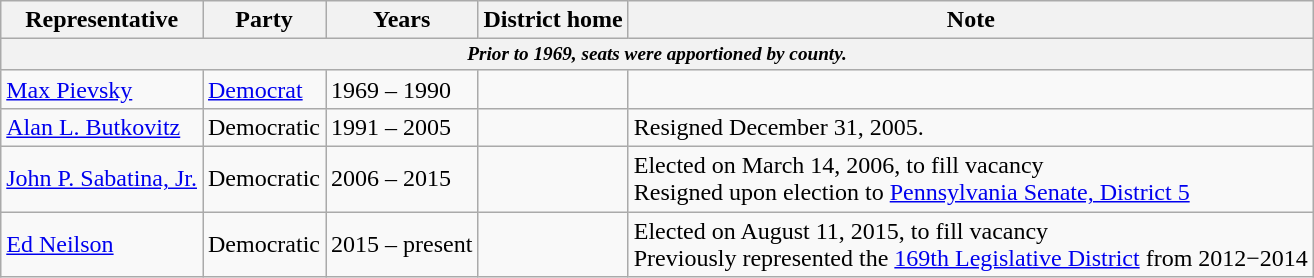<table class=wikitable>
<tr valign=bottom>
<th>Representative</th>
<th>Party</th>
<th>Years</th>
<th>District home</th>
<th>Note</th>
</tr>
<tr>
<th colspan=5 style="font-size: 80%;"><em>Prior to 1969, seats were apportioned by county.</em></th>
</tr>
<tr>
<td><a href='#'>Max Pievsky</a></td>
<td><a href='#'>Democrat</a></td>
<td>1969 – 1990</td>
<td></td>
<td></td>
</tr>
<tr>
<td><a href='#'>Alan L. Butkovitz</a></td>
<td>Democratic</td>
<td>1991 – 2005</td>
<td></td>
<td>Resigned December 31, 2005.</td>
</tr>
<tr>
<td><a href='#'>John P. Sabatina, Jr.</a></td>
<td>Democratic</td>
<td>2006 – 2015</td>
<td></td>
<td>Elected on March 14, 2006, to fill vacancy<br>Resigned upon election to <a href='#'>Pennsylvania Senate, District 5</a></td>
</tr>
<tr>
<td><a href='#'>Ed Neilson</a></td>
<td>Democratic</td>
<td>2015 – present</td>
<td></td>
<td>Elected on August 11, 2015, to fill vacancy<br>Previously represented the <a href='#'>169th Legislative District</a> from 2012−2014</td>
</tr>
</table>
